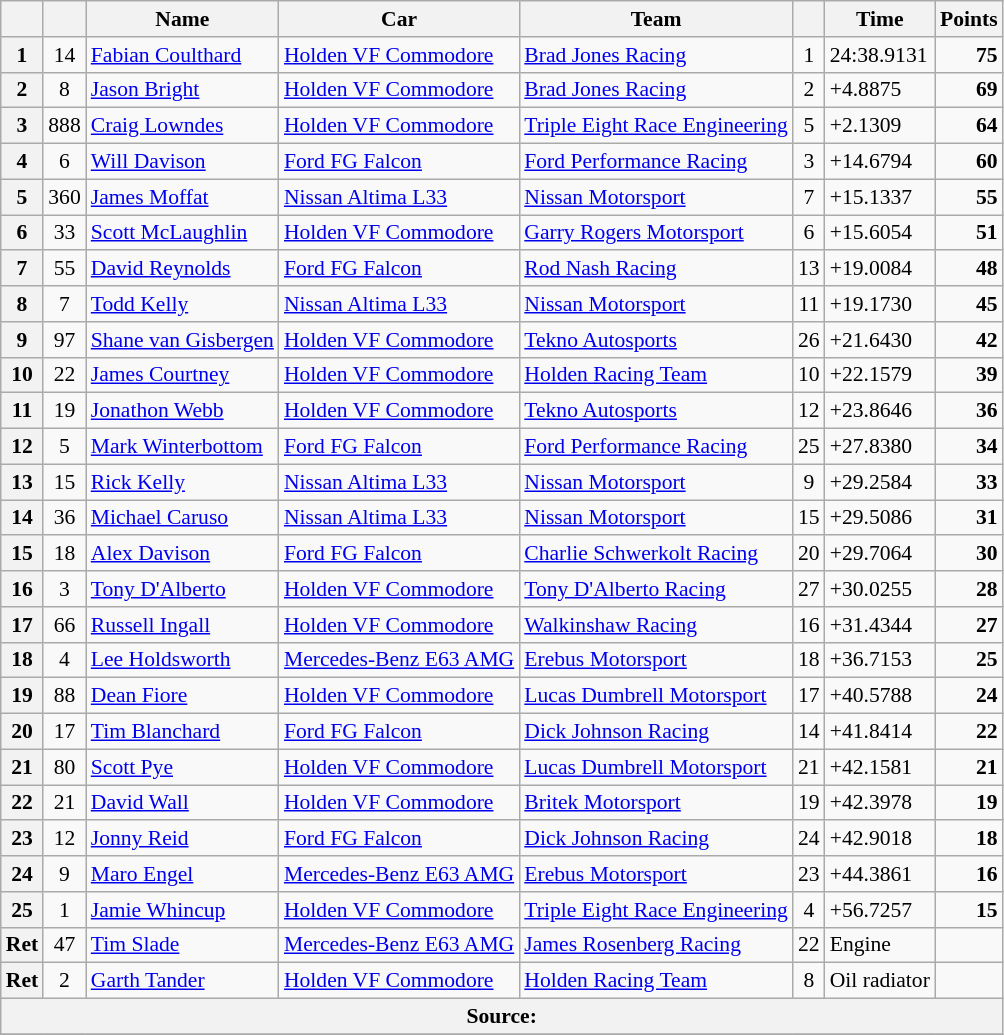<table class="wikitable" style="font-size: 90%;">
<tr>
<th></th>
<th></th>
<th>Name</th>
<th>Car</th>
<th>Team</th>
<th></th>
<th>Time</th>
<th>Points</th>
</tr>
<tr>
<th>1</th>
<td align="center">14</td>
<td> <a href='#'>Fabian Coulthard</a></td>
<td><a href='#'>Holden VF Commodore</a></td>
<td><a href='#'>Brad Jones Racing</a></td>
<td align="center">1</td>
<td>24:38.9131</td>
<td align="right"><strong>75</strong></td>
</tr>
<tr>
<th>2</th>
<td align="center">8</td>
<td> <a href='#'>Jason Bright</a></td>
<td><a href='#'>Holden VF Commodore</a></td>
<td><a href='#'>Brad Jones Racing</a></td>
<td align="center">2</td>
<td>+4.8875</td>
<td align="right"><strong>69</strong></td>
</tr>
<tr>
<th>3</th>
<td align="center">888</td>
<td> <a href='#'>Craig Lowndes</a></td>
<td><a href='#'>Holden VF Commodore</a></td>
<td><a href='#'>Triple Eight Race Engineering</a></td>
<td align="center">5</td>
<td>+2.1309</td>
<td align="right"><strong>64</strong></td>
</tr>
<tr>
<th>4</th>
<td align="center">6</td>
<td> <a href='#'>Will Davison</a></td>
<td><a href='#'>Ford FG Falcon</a></td>
<td><a href='#'>Ford Performance Racing</a></td>
<td align="center">3</td>
<td>+14.6794</td>
<td align="right"><strong>60</strong></td>
</tr>
<tr>
<th>5</th>
<td align="center">360</td>
<td> <a href='#'>James Moffat</a></td>
<td><a href='#'>Nissan Altima L33</a></td>
<td><a href='#'>Nissan Motorsport</a></td>
<td align="center">7</td>
<td>+15.1337</td>
<td align="right"><strong>55</strong></td>
</tr>
<tr>
<th>6</th>
<td align="center">33</td>
<td> <a href='#'>Scott McLaughlin</a></td>
<td><a href='#'>Holden VF Commodore</a></td>
<td><a href='#'>Garry Rogers Motorsport</a></td>
<td align="center">6</td>
<td>+15.6054</td>
<td align="right"><strong>51</strong></td>
</tr>
<tr>
<th>7</th>
<td align="center">55</td>
<td> <a href='#'>David Reynolds</a></td>
<td><a href='#'>Ford FG Falcon</a></td>
<td><a href='#'>Rod Nash Racing</a></td>
<td align="center">13</td>
<td>+19.0084</td>
<td align="right"><strong>48</strong></td>
</tr>
<tr>
<th>8</th>
<td align="center">7</td>
<td> <a href='#'>Todd Kelly</a></td>
<td><a href='#'>Nissan Altima L33</a></td>
<td><a href='#'>Nissan Motorsport</a></td>
<td align="center">11</td>
<td>+19.1730</td>
<td align="right"><strong>45</strong></td>
</tr>
<tr>
<th>9</th>
<td align="center">97</td>
<td> <a href='#'>Shane van Gisbergen</a></td>
<td><a href='#'>Holden VF Commodore</a></td>
<td><a href='#'>Tekno Autosports</a></td>
<td align="center">26</td>
<td>+21.6430</td>
<td align="right"><strong>42</strong></td>
</tr>
<tr>
<th>10</th>
<td align="center">22</td>
<td> <a href='#'>James Courtney</a></td>
<td><a href='#'>Holden VF Commodore</a></td>
<td><a href='#'>Holden Racing Team</a></td>
<td align="center">10</td>
<td>+22.1579</td>
<td align="right"><strong>39</strong></td>
</tr>
<tr>
<th>11</th>
<td align="center">19</td>
<td> <a href='#'>Jonathon Webb</a></td>
<td><a href='#'>Holden VF Commodore</a></td>
<td><a href='#'>Tekno Autosports</a></td>
<td align="center">12</td>
<td>+23.8646</td>
<td align="right"><strong>36</strong></td>
</tr>
<tr>
<th>12</th>
<td align="center">5</td>
<td> <a href='#'>Mark Winterbottom</a></td>
<td><a href='#'>Ford FG Falcon</a></td>
<td><a href='#'>Ford Performance Racing</a></td>
<td align="center">25</td>
<td>+27.8380</td>
<td align="right"><strong>34</strong></td>
</tr>
<tr>
<th>13</th>
<td align="center">15</td>
<td> <a href='#'>Rick Kelly</a></td>
<td><a href='#'>Nissan Altima L33</a></td>
<td><a href='#'>Nissan Motorsport</a></td>
<td align="center">9</td>
<td>+29.2584</td>
<td align="right"><strong>33</strong></td>
</tr>
<tr>
<th>14</th>
<td align="center">36</td>
<td> <a href='#'>Michael Caruso</a></td>
<td><a href='#'>Nissan Altima L33</a></td>
<td><a href='#'>Nissan Motorsport</a></td>
<td align="center">15</td>
<td>+29.5086</td>
<td align="right"><strong>31</strong></td>
</tr>
<tr>
<th>15</th>
<td align="center">18</td>
<td> <a href='#'>Alex Davison</a></td>
<td><a href='#'>Ford FG Falcon</a></td>
<td><a href='#'>Charlie Schwerkolt Racing</a></td>
<td align="center">20</td>
<td>+29.7064</td>
<td align="right"><strong>30</strong></td>
</tr>
<tr>
<th>16</th>
<td align="center">3</td>
<td> <a href='#'>Tony D'Alberto</a></td>
<td><a href='#'>Holden VF Commodore</a></td>
<td><a href='#'>Tony D'Alberto Racing</a></td>
<td align="center">27</td>
<td>+30.0255</td>
<td align="right"><strong>28</strong></td>
</tr>
<tr>
<th>17</th>
<td align="center">66</td>
<td> <a href='#'>Russell Ingall</a></td>
<td><a href='#'>Holden VF Commodore</a></td>
<td><a href='#'>Walkinshaw Racing</a></td>
<td align="center">16</td>
<td>+31.4344</td>
<td align="right"><strong>27</strong></td>
</tr>
<tr>
<th>18</th>
<td align="center">4</td>
<td> <a href='#'>Lee Holdsworth</a></td>
<td><a href='#'>Mercedes-Benz E63 AMG</a></td>
<td><a href='#'>Erebus Motorsport</a></td>
<td align="center">18</td>
<td>+36.7153</td>
<td align="right"><strong>25</strong></td>
</tr>
<tr>
<th>19</th>
<td align="center">88</td>
<td> <a href='#'>Dean Fiore</a></td>
<td><a href='#'>Holden VF Commodore</a></td>
<td><a href='#'>Lucas Dumbrell Motorsport</a></td>
<td align="center">17</td>
<td>+40.5788</td>
<td align="right"><strong>24</strong></td>
</tr>
<tr>
<th>20</th>
<td align="center">17</td>
<td> <a href='#'>Tim Blanchard</a></td>
<td><a href='#'>Ford FG Falcon</a></td>
<td><a href='#'>Dick Johnson Racing</a></td>
<td align="center">14</td>
<td>+41.8414</td>
<td align="right"><strong>22</strong></td>
</tr>
<tr>
<th>21</th>
<td align="center">80</td>
<td> <a href='#'>Scott Pye</a></td>
<td><a href='#'>Holden VF Commodore</a></td>
<td><a href='#'>Lucas Dumbrell Motorsport</a></td>
<td align="center">21</td>
<td>+42.1581</td>
<td align="right"><strong>21</strong></td>
</tr>
<tr>
<th>22</th>
<td align="center">21</td>
<td> <a href='#'>David Wall</a></td>
<td><a href='#'>Holden VF Commodore</a></td>
<td><a href='#'>Britek Motorsport</a></td>
<td align="center">19</td>
<td>+42.3978</td>
<td align="right"><strong>19</strong></td>
</tr>
<tr>
<th>23</th>
<td align="center">12</td>
<td> <a href='#'>Jonny Reid</a></td>
<td><a href='#'>Ford FG Falcon</a></td>
<td><a href='#'>Dick Johnson Racing</a></td>
<td align="center">24</td>
<td>+42.9018</td>
<td align="right"><strong>18</strong></td>
</tr>
<tr>
<th>24</th>
<td align="center">9</td>
<td> <a href='#'>Maro Engel</a></td>
<td><a href='#'>Mercedes-Benz E63 AMG</a></td>
<td><a href='#'>Erebus Motorsport</a></td>
<td align="center">23</td>
<td>+44.3861</td>
<td align="right"><strong>16</strong></td>
</tr>
<tr>
<th>25</th>
<td align="center">1</td>
<td> <a href='#'>Jamie Whincup</a></td>
<td><a href='#'>Holden VF Commodore</a></td>
<td><a href='#'>Triple Eight Race Engineering</a></td>
<td align="center">4</td>
<td>+56.7257</td>
<td align="right"><strong>15</strong></td>
</tr>
<tr>
<th>Ret</th>
<td align="center">47</td>
<td> <a href='#'>Tim Slade</a></td>
<td><a href='#'>Mercedes-Benz E63 AMG</a></td>
<td><a href='#'>James Rosenberg Racing</a></td>
<td align="center">22</td>
<td>Engine</td>
<td></td>
</tr>
<tr>
<th>Ret</th>
<td align="center">2</td>
<td> <a href='#'>Garth Tander</a></td>
<td><a href='#'>Holden VF Commodore</a></td>
<td><a href='#'>Holden Racing Team</a></td>
<td align="center">8</td>
<td>Oil radiator</td>
<td></td>
</tr>
<tr>
<th colspan="8">Source:</th>
</tr>
<tr>
</tr>
</table>
